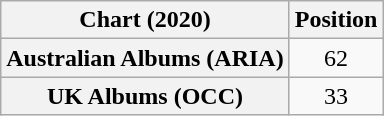<table class="wikitable sortable plainrowheaders" style="text-align:center">
<tr>
<th scope="col">Chart (2020)</th>
<th scope="col">Position</th>
</tr>
<tr>
<th scope="row">Australian Albums (ARIA)</th>
<td>62</td>
</tr>
<tr>
<th scope="row">UK Albums (OCC)</th>
<td>33</td>
</tr>
</table>
